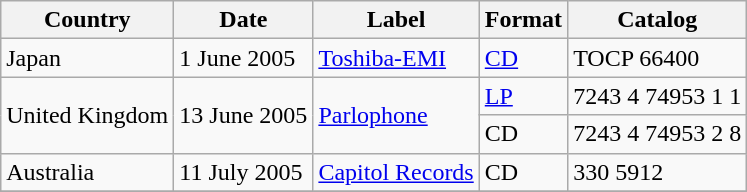<table class="wikitable" style="font-size: 100%">
<tr>
<th>Country</th>
<th>Date</th>
<th>Label</th>
<th>Format</th>
<th>Catalog</th>
</tr>
<tr>
<td rowspan="1">Japan</td>
<td rowspan="1">1 June 2005</td>
<td rowspan="1"><a href='#'>Toshiba-EMI</a></td>
<td rowspan="1"><a href='#'>CD</a></td>
<td rowspan="1">TOCP 66400</td>
</tr>
<tr>
<td rowspan="2">United Kingdom</td>
<td rowspan="2">13 June 2005</td>
<td rowspan="2"><a href='#'>Parlophone</a></td>
<td><a href='#'>LP</a></td>
<td>7243 4 74953 1 1</td>
</tr>
<tr>
<td>CD</td>
<td>7243 4 74953 2 8</td>
</tr>
<tr>
<td rowspan="1">Australia</td>
<td rowspan="1">11 July 2005</td>
<td rowspan="1"><a href='#'>Capitol Records</a></td>
<td rowspan="1">CD</td>
<td rowspan="1">330 5912</td>
</tr>
<tr>
</tr>
</table>
